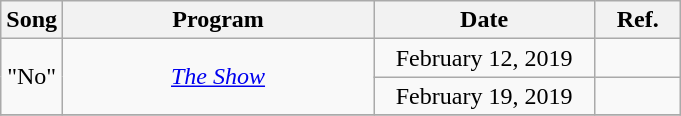<table class="wikitable" style="text-align:center">
<tr>
<th>Song</th>
<th width="200">Program</th>
<th width="140">Date</th>
<th width="50">Ref.</th>
</tr>
<tr>
<td rowspan="2">"No"</td>
<td rowspan="2"><em><a href='#'>The Show</a></em></td>
<td>February 12, 2019</td>
<td></td>
</tr>
<tr>
<td>February 19, 2019</td>
<td></td>
</tr>
<tr>
</tr>
</table>
